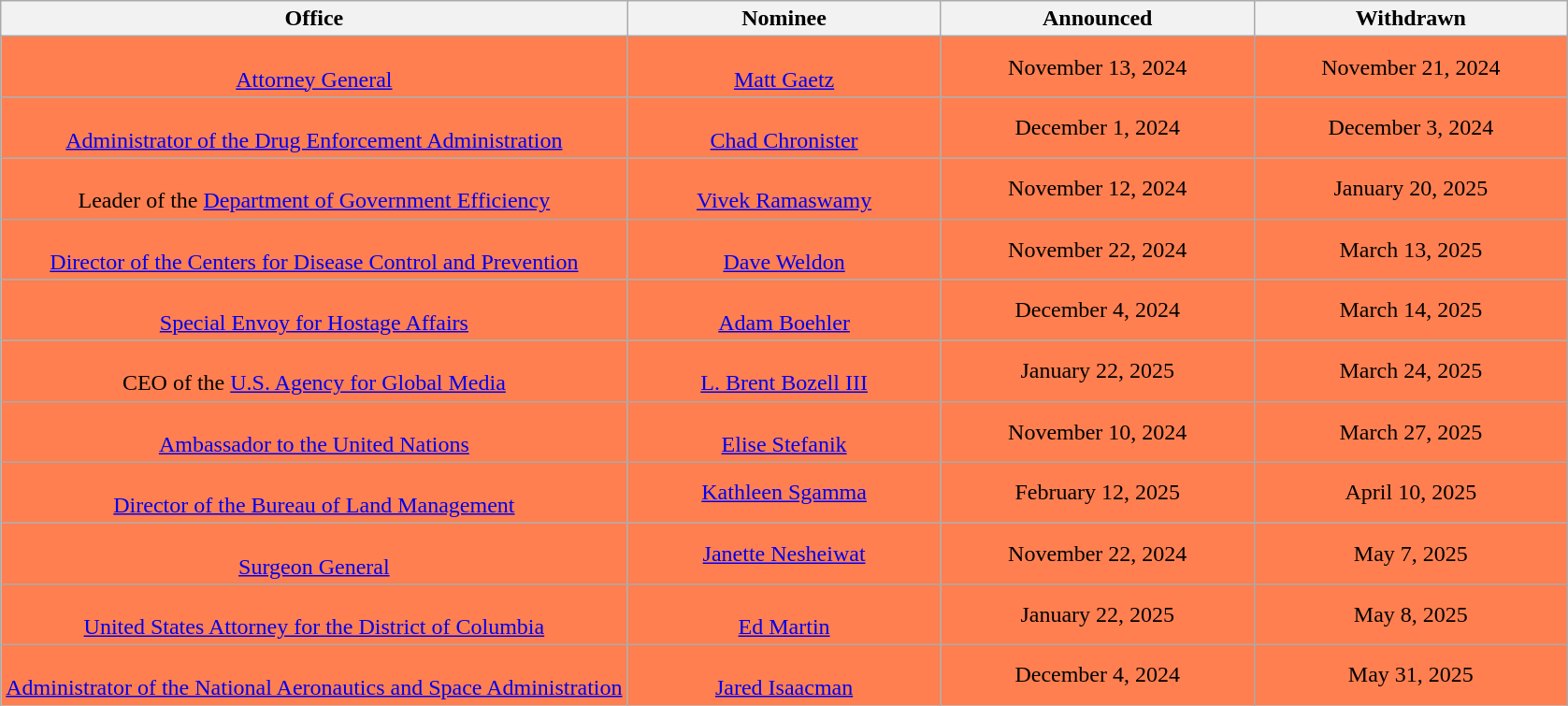<table class="wikitable sortable" style="text-align:center">
<tr>
<th style="width:40%;">Office</th>
<th style="width:20%;">Nominee</th>
<th style="width:20%;">Announced</th>
<th style="width:20%;">Withdrawn</th>
</tr>
<tr style="background:coral">
<td><br><a href='#'>Attorney General</a></td>
<td><br><a href='#'>Matt Gaetz</a></td>
<td>November 13, 2024</td>
<td>November 21, 2024</td>
</tr>
<tr style="background:coral">
<td><br><a href='#'>Administrator of the Drug Enforcement Administration</a></td>
<td><br><a href='#'>Chad Chronister</a></td>
<td>December 1, 2024</td>
<td>December 3, 2024</td>
</tr>
<tr style="background:coral">
<td><br>Leader of the <a href='#'>Department of Government Efficiency</a></td>
<td><br><a href='#'>Vivek Ramaswamy</a></td>
<td>November 12, 2024</td>
<td>January 20, 2025</td>
</tr>
<tr style="background:coral">
<td><br><a href='#'>Director of the Centers for Disease Control and Prevention</a></td>
<td><br><a href='#'>Dave Weldon</a></td>
<td>November 22, 2024</td>
<td>March 13, 2025</td>
</tr>
<tr style="background:coral">
<td><br><a href='#'>Special Envoy for Hostage Affairs</a></td>
<td><br><a href='#'>Adam Boehler</a></td>
<td>December 4, 2024</td>
<td>March 14, 2025</td>
</tr>
<tr style="background:coral">
<td><br>CEO of the <a href='#'>U.S. Agency for Global Media</a></td>
<td><br><a href='#'>L. Brent Bozell III</a></td>
<td>January 22, 2025</td>
<td>March 24, 2025</td>
</tr>
<tr style="background:coral">
<td><br><a href='#'>Ambassador to the United Nations</a></td>
<td><br><a href='#'>Elise Stefanik</a></td>
<td>November 10, 2024</td>
<td>March 27, 2025</td>
</tr>
<tr style="background:coral">
<td><br><a href='#'>Director of the Bureau of Land Management</a></td>
<td><a href='#'>Kathleen Sgamma</a></td>
<td>February 12, 2025</td>
<td>April 10, 2025</td>
</tr>
<tr style="background:coral">
<td><br><a href='#'>Surgeon General</a></td>
<td><a href='#'>Janette Nesheiwat</a></td>
<td>November 22, 2024</td>
<td>May 7, 2025</td>
</tr>
<tr style="background:coral">
<td><br><a href='#'>United States Attorney for the District of Columbia</a></td>
<td><br><a href='#'>Ed Martin</a></td>
<td>January 22, 2025</td>
<td>May 8, 2025</td>
</tr>
<tr style="background:coral">
<td><br><a href='#'>Administrator of the National Aeronautics and Space Administration</a></td>
<td><br><a href='#'>Jared Isaacman</a></td>
<td>December 4, 2024</td>
<td>May 31, 2025</td>
</tr>
</table>
